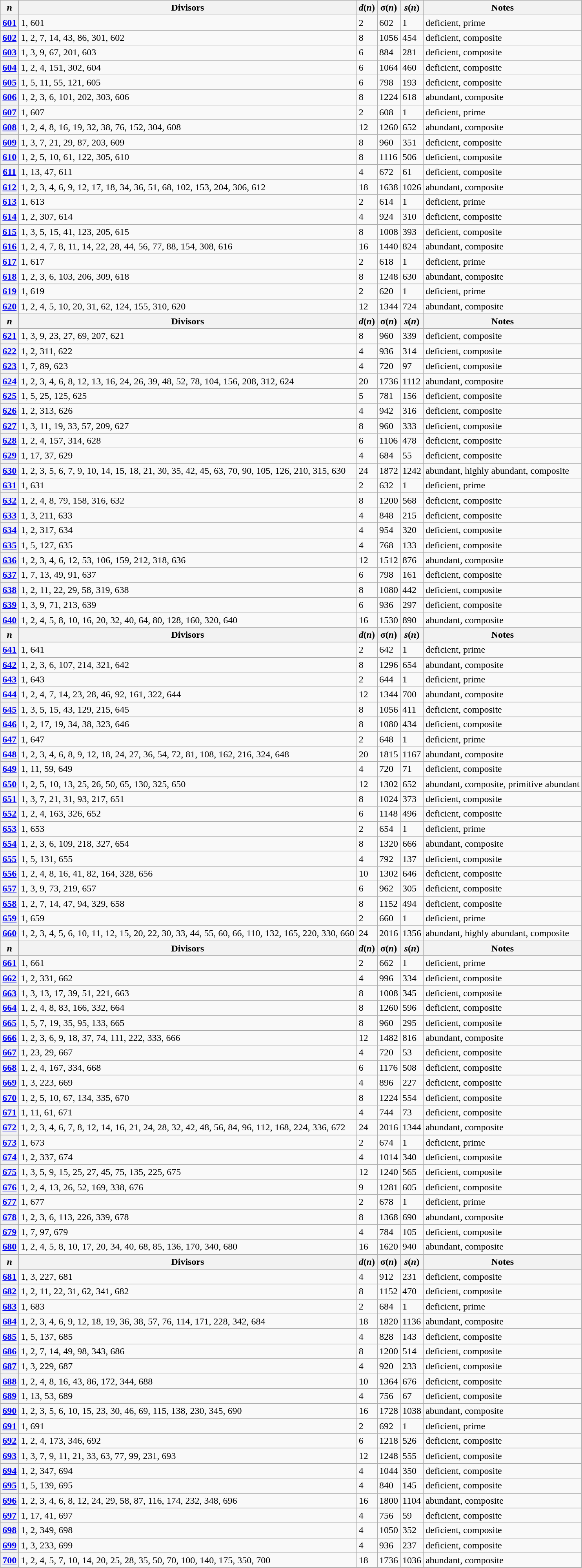<table class="wikitable">
<tr>
<th><em>n</em></th>
<th>Divisors</th>
<th><em>d</em>(<em>n</em>)</th>
<th>σ(<em>n</em>)</th>
<th><em>s</em>(<em>n</em>)</th>
<th>Notes</th>
</tr>
<tr>
<th><a href='#'>601</a></th>
<td>1, 601</td>
<td>2</td>
<td>602</td>
<td>1</td>
<td>deficient, prime</td>
</tr>
<tr>
<th><a href='#'>602</a></th>
<td>1, 2, 7, 14, 43, 86, 301, 602</td>
<td>8</td>
<td>1056</td>
<td>454</td>
<td>deficient, composite</td>
</tr>
<tr>
<th><a href='#'>603</a></th>
<td>1, 3, 9, 67, 201, 603</td>
<td>6</td>
<td>884</td>
<td>281</td>
<td>deficient, composite</td>
</tr>
<tr>
<th><a href='#'>604</a></th>
<td>1, 2, 4, 151, 302, 604</td>
<td>6</td>
<td>1064</td>
<td>460</td>
<td>deficient, composite</td>
</tr>
<tr>
<th><a href='#'>605</a></th>
<td>1, 5, 11, 55, 121, 605</td>
<td>6</td>
<td>798</td>
<td>193</td>
<td>deficient, composite</td>
</tr>
<tr>
<th><a href='#'>606</a></th>
<td>1, 2, 3, 6, 101, 202, 303, 606</td>
<td>8</td>
<td>1224</td>
<td>618</td>
<td>abundant, composite</td>
</tr>
<tr>
<th><a href='#'>607</a></th>
<td>1, 607</td>
<td>2</td>
<td>608</td>
<td>1</td>
<td>deficient, prime</td>
</tr>
<tr>
<th><a href='#'>608</a></th>
<td>1, 2, 4, 8, 16, 19, 32, 38, 76, 152, 304, 608</td>
<td>12</td>
<td>1260</td>
<td>652</td>
<td>abundant, composite</td>
</tr>
<tr>
<th><a href='#'>609</a></th>
<td>1, 3, 7, 21, 29, 87, 203, 609</td>
<td>8</td>
<td>960</td>
<td>351</td>
<td>deficient, composite</td>
</tr>
<tr>
<th><a href='#'>610</a></th>
<td>1, 2, 5, 10, 61, 122, 305, 610</td>
<td>8</td>
<td>1116</td>
<td>506</td>
<td>deficient, composite</td>
</tr>
<tr>
<th><a href='#'>611</a></th>
<td>1, 13, 47, 611</td>
<td>4</td>
<td>672</td>
<td>61</td>
<td>deficient, composite</td>
</tr>
<tr>
<th><a href='#'>612</a></th>
<td>1, 2, 3, 4, 6, 9, 12, 17, 18, 34, 36, 51, 68, 102, 153, 204, 306, 612</td>
<td>18</td>
<td>1638</td>
<td>1026</td>
<td>abundant, composite</td>
</tr>
<tr>
<th><a href='#'>613</a></th>
<td>1, 613</td>
<td>2</td>
<td>614</td>
<td>1</td>
<td>deficient, prime</td>
</tr>
<tr>
<th><a href='#'>614</a></th>
<td>1, 2, 307, 614</td>
<td>4</td>
<td>924</td>
<td>310</td>
<td>deficient, composite</td>
</tr>
<tr>
<th><a href='#'>615</a></th>
<td>1, 3, 5, 15, 41, 123, 205, 615</td>
<td>8</td>
<td>1008</td>
<td>393</td>
<td>deficient, composite</td>
</tr>
<tr>
<th><a href='#'>616</a></th>
<td>1, 2, 4, 7, 8, 11, 14, 22, 28, 44, 56, 77, 88, 154, 308, 616</td>
<td>16</td>
<td>1440</td>
<td>824</td>
<td>abundant, composite</td>
</tr>
<tr>
<th><a href='#'>617</a></th>
<td>1, 617</td>
<td>2</td>
<td>618</td>
<td>1</td>
<td>deficient, prime</td>
</tr>
<tr>
<th><a href='#'>618</a></th>
<td>1, 2, 3, 6, 103, 206, 309, 618</td>
<td>8</td>
<td>1248</td>
<td>630</td>
<td>abundant, composite</td>
</tr>
<tr>
<th><a href='#'>619</a></th>
<td>1, 619</td>
<td>2</td>
<td>620</td>
<td>1</td>
<td>deficient, prime</td>
</tr>
<tr>
<th><a href='#'>620</a></th>
<td>1, 2, 4, 5, 10, 20, 31, 62, 124, 155, 310, 620</td>
<td>12</td>
<td>1344</td>
<td>724</td>
<td>abundant, composite</td>
</tr>
<tr>
<th><em>n</em></th>
<th>Divisors</th>
<th><em>d</em>(<em>n</em>)</th>
<th>σ(<em>n</em>)</th>
<th><em>s</em>(<em>n</em>)</th>
<th>Notes</th>
</tr>
<tr>
<th><a href='#'>621</a></th>
<td>1, 3, 9, 23, 27, 69, 207, 621</td>
<td>8</td>
<td>960</td>
<td>339</td>
<td>deficient, composite</td>
</tr>
<tr>
<th><a href='#'>622</a></th>
<td>1, 2, 311, 622</td>
<td>4</td>
<td>936</td>
<td>314</td>
<td>deficient, composite</td>
</tr>
<tr>
<th><a href='#'>623</a></th>
<td>1, 7, 89, 623</td>
<td>4</td>
<td>720</td>
<td>97</td>
<td>deficient, composite</td>
</tr>
<tr>
<th><a href='#'>624</a></th>
<td>1, 2, 3, 4, 6, 8, 12, 13, 16, 24, 26, 39, 48, 52, 78, 104, 156, 208, 312, 624</td>
<td>20</td>
<td>1736</td>
<td>1112</td>
<td>abundant, composite</td>
</tr>
<tr>
<th><a href='#'>625</a></th>
<td>1, 5, 25, 125, 625</td>
<td>5</td>
<td>781</td>
<td>156</td>
<td>deficient, composite</td>
</tr>
<tr>
<th><a href='#'>626</a></th>
<td>1, 2, 313, 626</td>
<td>4</td>
<td>942</td>
<td>316</td>
<td>deficient, composite</td>
</tr>
<tr>
<th><a href='#'>627</a></th>
<td>1, 3, 11, 19, 33, 57, 209, 627</td>
<td>8</td>
<td>960</td>
<td>333</td>
<td>deficient, composite</td>
</tr>
<tr>
<th><a href='#'>628</a></th>
<td>1, 2, 4, 157, 314, 628</td>
<td>6</td>
<td>1106</td>
<td>478</td>
<td>deficient, composite</td>
</tr>
<tr>
<th><a href='#'>629</a></th>
<td>1, 17, 37, 629</td>
<td>4</td>
<td>684</td>
<td>55</td>
<td>deficient, composite</td>
</tr>
<tr>
<th><a href='#'>630</a></th>
<td>1, 2, 3, 5, 6, 7, 9, 10, 14, 15, 18, 21, 30, 35, 42, 45, 63, 70, 90, 105, 126, 210, 315, 630</td>
<td>24</td>
<td>1872</td>
<td>1242</td>
<td>abundant, highly abundant, composite</td>
</tr>
<tr>
<th><a href='#'>631</a></th>
<td>1, 631</td>
<td>2</td>
<td>632</td>
<td>1</td>
<td>deficient, prime</td>
</tr>
<tr>
<th><a href='#'>632</a></th>
<td>1, 2, 4, 8, 79, 158, 316, 632</td>
<td>8</td>
<td>1200</td>
<td>568</td>
<td>deficient, composite</td>
</tr>
<tr>
<th><a href='#'>633</a></th>
<td>1, 3, 211, 633</td>
<td>4</td>
<td>848</td>
<td>215</td>
<td>deficient, composite</td>
</tr>
<tr>
<th><a href='#'>634</a></th>
<td>1, 2, 317, 634</td>
<td>4</td>
<td>954</td>
<td>320</td>
<td>deficient, composite</td>
</tr>
<tr>
<th><a href='#'>635</a></th>
<td>1, 5, 127, 635</td>
<td>4</td>
<td>768</td>
<td>133</td>
<td>deficient, composite</td>
</tr>
<tr>
<th><a href='#'>636</a></th>
<td>1, 2, 3, 4, 6, 12, 53, 106, 159, 212, 318, 636</td>
<td>12</td>
<td>1512</td>
<td>876</td>
<td>abundant, composite</td>
</tr>
<tr>
<th><a href='#'>637</a></th>
<td>1, 7, 13, 49, 91, 637</td>
<td>6</td>
<td>798</td>
<td>161</td>
<td>deficient, composite</td>
</tr>
<tr>
<th><a href='#'>638</a></th>
<td>1, 2, 11, 22, 29, 58, 319, 638</td>
<td>8</td>
<td>1080</td>
<td>442</td>
<td>deficient, composite</td>
</tr>
<tr>
<th><a href='#'>639</a></th>
<td>1, 3, 9, 71, 213, 639</td>
<td>6</td>
<td>936</td>
<td>297</td>
<td>deficient, composite</td>
</tr>
<tr>
<th><a href='#'>640</a></th>
<td>1, 2, 4, 5, 8, 10, 16, 20, 32, 40, 64, 80, 128, 160, 320, 640</td>
<td>16</td>
<td>1530</td>
<td>890</td>
<td>abundant, composite</td>
</tr>
<tr>
<th><em>n</em></th>
<th>Divisors</th>
<th><em>d</em>(<em>n</em>)</th>
<th>σ(<em>n</em>)</th>
<th><em>s</em>(<em>n</em>)</th>
<th>Notes</th>
</tr>
<tr>
<th><a href='#'>641</a></th>
<td>1, 641</td>
<td>2</td>
<td>642</td>
<td>1</td>
<td>deficient, prime</td>
</tr>
<tr>
<th><a href='#'>642</a></th>
<td>1, 2, 3, 6, 107, 214, 321, 642</td>
<td>8</td>
<td>1296</td>
<td>654</td>
<td>abundant, composite</td>
</tr>
<tr>
<th><a href='#'>643</a></th>
<td>1, 643</td>
<td>2</td>
<td>644</td>
<td>1</td>
<td>deficient, prime</td>
</tr>
<tr>
<th><a href='#'>644</a></th>
<td>1, 2, 4, 7, 14, 23, 28, 46, 92, 161, 322, 644</td>
<td>12</td>
<td>1344</td>
<td>700</td>
<td>abundant, composite</td>
</tr>
<tr>
<th><a href='#'>645</a></th>
<td>1, 3, 5, 15, 43, 129, 215, 645</td>
<td>8</td>
<td>1056</td>
<td>411</td>
<td>deficient, composite</td>
</tr>
<tr>
<th><a href='#'>646</a></th>
<td>1, 2, 17, 19, 34, 38, 323, 646</td>
<td>8</td>
<td>1080</td>
<td>434</td>
<td>deficient, composite</td>
</tr>
<tr>
<th><a href='#'>647</a></th>
<td>1, 647</td>
<td>2</td>
<td>648</td>
<td>1</td>
<td>deficient, prime</td>
</tr>
<tr>
<th><a href='#'>648</a></th>
<td>1, 2, 3, 4, 6, 8, 9, 12, 18, 24, 27, 36, 54, 72, 81, 108, 162, 216, 324, 648</td>
<td>20</td>
<td>1815</td>
<td>1167</td>
<td>abundant, composite</td>
</tr>
<tr>
<th><a href='#'>649</a></th>
<td>1, 11, 59, 649</td>
<td>4</td>
<td>720</td>
<td>71</td>
<td>deficient, composite</td>
</tr>
<tr>
<th><a href='#'>650</a></th>
<td>1, 2, 5, 10, 13, 25, 26, 50, 65, 130, 325, 650</td>
<td>12</td>
<td>1302</td>
<td>652</td>
<td>abundant, composite, primitive abundant</td>
</tr>
<tr>
<th><a href='#'>651</a></th>
<td>1, 3, 7, 21, 31, 93, 217, 651</td>
<td>8</td>
<td>1024</td>
<td>373</td>
<td>deficient, composite</td>
</tr>
<tr>
<th><a href='#'>652</a></th>
<td>1, 2, 4, 163, 326, 652</td>
<td>6</td>
<td>1148</td>
<td>496</td>
<td>deficient, composite</td>
</tr>
<tr>
<th><a href='#'>653</a></th>
<td>1, 653</td>
<td>2</td>
<td>654</td>
<td>1</td>
<td>deficient, prime</td>
</tr>
<tr>
<th><a href='#'>654</a></th>
<td>1, 2, 3, 6, 109, 218, 327, 654</td>
<td>8</td>
<td>1320</td>
<td>666</td>
<td>abundant, composite</td>
</tr>
<tr>
<th><a href='#'>655</a></th>
<td>1, 5, 131, 655</td>
<td>4</td>
<td>792</td>
<td>137</td>
<td>deficient, composite</td>
</tr>
<tr>
<th><a href='#'>656</a></th>
<td>1, 2, 4, 8, 16, 41, 82, 164, 328, 656</td>
<td>10</td>
<td>1302</td>
<td>646</td>
<td>deficient, composite</td>
</tr>
<tr>
<th><a href='#'>657</a></th>
<td>1, 3, 9, 73, 219, 657</td>
<td>6</td>
<td>962</td>
<td>305</td>
<td>deficient, composite</td>
</tr>
<tr>
<th><a href='#'>658</a></th>
<td>1, 2, 7, 14, 47, 94, 329, 658</td>
<td>8</td>
<td>1152</td>
<td>494</td>
<td>deficient, composite</td>
</tr>
<tr>
<th><a href='#'>659</a></th>
<td>1, 659</td>
<td>2</td>
<td>660</td>
<td>1</td>
<td>deficient, prime</td>
</tr>
<tr>
<th><a href='#'>660</a></th>
<td>1, 2, 3, 4, 5, 6, 10, 11, 12, 15, 20, 22, 30, 33, 44, 55, 60, 66, 110, 132, 165, 220, 330, 660</td>
<td>24</td>
<td>2016</td>
<td>1356</td>
<td>abundant, highly abundant, composite</td>
</tr>
<tr>
<th><em>n</em></th>
<th>Divisors</th>
<th><em>d</em>(<em>n</em>)</th>
<th>σ(<em>n</em>)</th>
<th><em>s</em>(<em>n</em>)</th>
<th>Notes</th>
</tr>
<tr>
<th><a href='#'>661</a></th>
<td>1, 661</td>
<td>2</td>
<td>662</td>
<td>1</td>
<td>deficient, prime</td>
</tr>
<tr>
<th><a href='#'>662</a></th>
<td>1, 2, 331, 662</td>
<td>4</td>
<td>996</td>
<td>334</td>
<td>deficient, composite</td>
</tr>
<tr>
<th><a href='#'>663</a></th>
<td>1, 3, 13, 17, 39, 51, 221, 663</td>
<td>8</td>
<td>1008</td>
<td>345</td>
<td>deficient, composite</td>
</tr>
<tr>
<th><a href='#'>664</a></th>
<td>1, 2, 4, 8, 83, 166, 332, 664</td>
<td>8</td>
<td>1260</td>
<td>596</td>
<td>deficient, composite</td>
</tr>
<tr>
<th><a href='#'>665</a></th>
<td>1, 5, 7, 19, 35, 95, 133, 665</td>
<td>8</td>
<td>960</td>
<td>295</td>
<td>deficient, composite</td>
</tr>
<tr>
<th><a href='#'>666</a></th>
<td>1, 2, 3, 6, 9, 18, 37, 74, 111, 222, 333, 666</td>
<td>12</td>
<td>1482</td>
<td>816</td>
<td>abundant, composite</td>
</tr>
<tr>
<th><a href='#'>667</a></th>
<td>1, 23, 29, 667</td>
<td>4</td>
<td>720</td>
<td>53</td>
<td>deficient, composite</td>
</tr>
<tr>
<th><a href='#'>668</a></th>
<td>1, 2, 4, 167, 334, 668</td>
<td>6</td>
<td>1176</td>
<td>508</td>
<td>deficient, composite</td>
</tr>
<tr>
<th><a href='#'>669</a></th>
<td>1, 3, 223, 669</td>
<td>4</td>
<td>896</td>
<td>227</td>
<td>deficient, composite</td>
</tr>
<tr>
<th><a href='#'>670</a></th>
<td>1, 2, 5, 10, 67, 134, 335, 670</td>
<td>8</td>
<td>1224</td>
<td>554</td>
<td>deficient, composite</td>
</tr>
<tr>
<th><a href='#'>671</a></th>
<td>1, 11, 61, 671</td>
<td>4</td>
<td>744</td>
<td>73</td>
<td>deficient, composite</td>
</tr>
<tr>
<th><a href='#'>672</a></th>
<td>1, 2, 3, 4, 6, 7, 8, 12, 14, 16, 21, 24, 28, 32, 42, 48, 56, 84, 96, 112, 168, 224, 336, 672</td>
<td>24</td>
<td>2016</td>
<td>1344</td>
<td>abundant, composite</td>
</tr>
<tr>
<th><a href='#'>673</a></th>
<td>1, 673</td>
<td>2</td>
<td>674</td>
<td>1</td>
<td>deficient, prime</td>
</tr>
<tr>
<th><a href='#'>674</a></th>
<td>1, 2, 337, 674</td>
<td>4</td>
<td>1014</td>
<td>340</td>
<td>deficient, composite</td>
</tr>
<tr>
<th><a href='#'>675</a></th>
<td>1, 3, 5, 9, 15, 25, 27, 45, 75, 135, 225, 675</td>
<td>12</td>
<td>1240</td>
<td>565</td>
<td>deficient, composite</td>
</tr>
<tr>
<th><a href='#'>676</a></th>
<td>1, 2, 4, 13, 26, 52, 169, 338, 676</td>
<td>9</td>
<td>1281</td>
<td>605</td>
<td>deficient, composite</td>
</tr>
<tr>
<th><a href='#'>677</a></th>
<td>1, 677</td>
<td>2</td>
<td>678</td>
<td>1</td>
<td>deficient, prime</td>
</tr>
<tr>
<th><a href='#'>678</a></th>
<td>1, 2, 3, 6, 113, 226, 339, 678</td>
<td>8</td>
<td>1368</td>
<td>690</td>
<td>abundant, composite</td>
</tr>
<tr>
<th><a href='#'>679</a></th>
<td>1, 7, 97, 679</td>
<td>4</td>
<td>784</td>
<td>105</td>
<td>deficient, composite</td>
</tr>
<tr>
<th><a href='#'>680</a></th>
<td>1, 2, 4, 5, 8, 10, 17, 20, 34, 40, 68, 85, 136, 170, 340, 680</td>
<td>16</td>
<td>1620</td>
<td>940</td>
<td>abundant, composite</td>
</tr>
<tr>
<th><em>n</em></th>
<th>Divisors</th>
<th><em>d</em>(<em>n</em>)</th>
<th>σ(<em>n</em>)</th>
<th><em>s</em>(<em>n</em>)</th>
<th>Notes</th>
</tr>
<tr>
<th><a href='#'>681</a></th>
<td>1, 3, 227, 681</td>
<td>4</td>
<td>912</td>
<td>231</td>
<td>deficient, composite</td>
</tr>
<tr>
<th><a href='#'>682</a></th>
<td>1, 2, 11, 22, 31, 62, 341, 682</td>
<td>8</td>
<td>1152</td>
<td>470</td>
<td>deficient, composite</td>
</tr>
<tr>
<th><a href='#'>683</a></th>
<td>1, 683</td>
<td>2</td>
<td>684</td>
<td>1</td>
<td>deficient, prime</td>
</tr>
<tr>
<th><a href='#'>684</a></th>
<td>1, 2, 3, 4, 6, 9, 12, 18, 19, 36, 38, 57, 76, 114, 171, 228, 342, 684</td>
<td>18</td>
<td>1820</td>
<td>1136</td>
<td>abundant, composite</td>
</tr>
<tr>
<th><a href='#'>685</a></th>
<td>1, 5, 137, 685</td>
<td>4</td>
<td>828</td>
<td>143</td>
<td>deficient, composite</td>
</tr>
<tr>
<th><a href='#'>686</a></th>
<td>1, 2, 7, 14, 49, 98, 343, 686</td>
<td>8</td>
<td>1200</td>
<td>514</td>
<td>deficient, composite</td>
</tr>
<tr>
<th><a href='#'>687</a></th>
<td>1, 3, 229, 687</td>
<td>4</td>
<td>920</td>
<td>233</td>
<td>deficient, composite</td>
</tr>
<tr>
<th><a href='#'>688</a></th>
<td>1, 2, 4, 8, 16, 43, 86, 172, 344, 688</td>
<td>10</td>
<td>1364</td>
<td>676</td>
<td>deficient, composite</td>
</tr>
<tr>
<th><a href='#'>689</a></th>
<td>1, 13, 53, 689</td>
<td>4</td>
<td>756</td>
<td>67</td>
<td>deficient, composite</td>
</tr>
<tr>
<th><a href='#'>690</a></th>
<td>1, 2, 3, 5, 6, 10, 15, 23, 30, 46, 69, 115, 138, 230, 345, 690</td>
<td>16</td>
<td>1728</td>
<td>1038</td>
<td>abundant, composite</td>
</tr>
<tr>
<th><a href='#'>691</a></th>
<td>1, 691</td>
<td>2</td>
<td>692</td>
<td>1</td>
<td>deficient, prime</td>
</tr>
<tr>
<th><a href='#'>692</a></th>
<td>1, 2, 4, 173, 346, 692</td>
<td>6</td>
<td>1218</td>
<td>526</td>
<td>deficient, composite</td>
</tr>
<tr>
<th><a href='#'>693</a></th>
<td>1, 3, 7, 9, 11, 21, 33, 63, 77, 99, 231, 693</td>
<td>12</td>
<td>1248</td>
<td>555</td>
<td>deficient, composite</td>
</tr>
<tr>
<th><a href='#'>694</a></th>
<td>1, 2, 347, 694</td>
<td>4</td>
<td>1044</td>
<td>350</td>
<td>deficient, composite</td>
</tr>
<tr>
<th><a href='#'>695</a></th>
<td>1, 5, 139, 695</td>
<td>4</td>
<td>840</td>
<td>145</td>
<td>deficient, composite</td>
</tr>
<tr>
<th><a href='#'>696</a></th>
<td>1, 2, 3, 4, 6, 8, 12, 24, 29, 58, 87, 116, 174, 232, 348, 696</td>
<td>16</td>
<td>1800</td>
<td>1104</td>
<td>abundant, composite</td>
</tr>
<tr>
<th><a href='#'>697</a></th>
<td>1, 17, 41, 697</td>
<td>4</td>
<td>756</td>
<td>59</td>
<td>deficient, composite</td>
</tr>
<tr>
<th><a href='#'>698</a></th>
<td>1, 2, 349, 698</td>
<td>4</td>
<td>1050</td>
<td>352</td>
<td>deficient, composite</td>
</tr>
<tr>
<th><a href='#'>699</a></th>
<td>1, 3, 233, 699</td>
<td>4</td>
<td>936</td>
<td>237</td>
<td>deficient, composite</td>
</tr>
<tr>
<th><a href='#'>700</a></th>
<td>1, 2, 4, 5, 7, 10, 14, 20, 25, 28, 35, 50, 70, 100, 140, 175, 350, 700</td>
<td>18</td>
<td>1736</td>
<td>1036</td>
<td>abundant, composite</td>
</tr>
</table>
